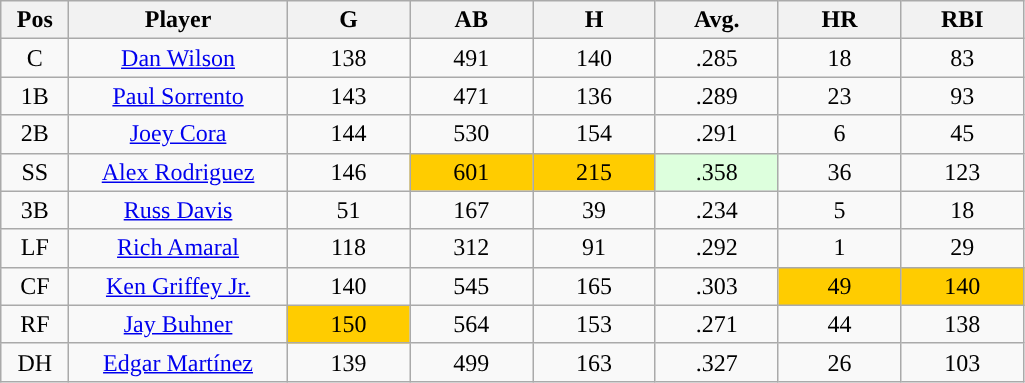<table class="wikitable sortable">
<tr>
<th bgcolor="#DDDDFF" width="5%">Pos</th>
<th bgcolor="#DDDDFF" width="16%">Player</th>
<th bgcolor="#DDDDFF" width="9%">G</th>
<th bgcolor="#DDDDFF" width="9%">AB</th>
<th bgcolor="#DDDDFF" width="9%">H</th>
<th bgcolor="#DDDDFF" width="9%">Avg.</th>
<th bgcolor="#DDDDFF" width="9%">HR</th>
<th bgcolor="#DDDDFF" width="9%">RBI</th>
</tr>
<tr align="center">
<td>C</td>
<td><a href='#'>Dan Wilson</a></td>
<td>138</td>
<td>491</td>
<td>140</td>
<td>.285</td>
<td>18</td>
<td>83</td>
</tr>
<tr align=center>
<td>1B</td>
<td><a href='#'>Paul Sorrento</a></td>
<td>143</td>
<td>471</td>
<td>136</td>
<td>.289</td>
<td>23</td>
<td>93</td>
</tr>
<tr align=center>
<td>2B</td>
<td><a href='#'>Joey Cora</a></td>
<td>144</td>
<td>530</td>
<td>154</td>
<td>.291</td>
<td>6</td>
<td>45</td>
</tr>
<tr align=center>
<td>SS</td>
<td><a href='#'>Alex Rodriguez</a></td>
<td>146</td>
<td style="background:#fc0;">601</td>
<td style="background:#fc0;">215</td>
<td style="background:#DDFFDD;">.358</td>
<td>36</td>
<td>123</td>
</tr>
<tr align=center>
<td>3B</td>
<td><a href='#'>Russ Davis</a></td>
<td>51</td>
<td>167</td>
<td>39</td>
<td>.234</td>
<td>5</td>
<td>18</td>
</tr>
<tr align=center>
<td>LF</td>
<td><a href='#'>Rich Amaral</a></td>
<td>118</td>
<td>312</td>
<td>91</td>
<td>.292</td>
<td>1</td>
<td>29</td>
</tr>
<tr align=center>
<td>CF</td>
<td><a href='#'>Ken Griffey Jr.</a></td>
<td>140</td>
<td>545</td>
<td>165</td>
<td>.303</td>
<td style="background:#fc0;">49</td>
<td style="background:#fc0;">140</td>
</tr>
<tr align=center>
<td>RF</td>
<td><a href='#'>Jay Buhner</a></td>
<td style="background:#fc0;">150</td>
<td>564</td>
<td>153</td>
<td>.271</td>
<td>44</td>
<td>138</td>
</tr>
<tr align=center>
<td>DH</td>
<td><a href='#'>Edgar Martínez</a></td>
<td>139</td>
<td>499</td>
<td>163</td>
<td>.327</td>
<td>26</td>
<td>103</td>
</tr>
</table>
